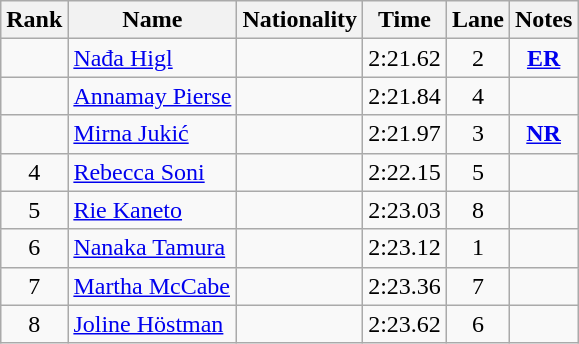<table class="wikitable sortable" style="text-align:center">
<tr>
<th>Rank</th>
<th>Name</th>
<th>Nationality</th>
<th>Time</th>
<th>Lane</th>
<th>Notes</th>
</tr>
<tr>
<td></td>
<td align=left><a href='#'>Nađa Higl</a></td>
<td align=left></td>
<td>2:21.62</td>
<td>2</td>
<td><strong><a href='#'>ER</a></strong></td>
</tr>
<tr>
<td></td>
<td align=left><a href='#'>Annamay Pierse</a></td>
<td align=left></td>
<td>2:21.84</td>
<td>4</td>
<td></td>
</tr>
<tr>
<td></td>
<td align=left><a href='#'>Mirna Jukić</a></td>
<td align=left></td>
<td>2:21.97</td>
<td>3</td>
<td><strong><a href='#'>NR</a></strong></td>
</tr>
<tr>
<td>4</td>
<td align=left><a href='#'>Rebecca Soni</a></td>
<td align=left></td>
<td>2:22.15</td>
<td>5</td>
<td></td>
</tr>
<tr>
<td>5</td>
<td align=left><a href='#'>Rie Kaneto</a></td>
<td align=left></td>
<td>2:23.03</td>
<td>8</td>
<td></td>
</tr>
<tr>
<td>6</td>
<td align=left><a href='#'>Nanaka Tamura</a></td>
<td align=left></td>
<td>2:23.12</td>
<td>1</td>
<td></td>
</tr>
<tr>
<td>7</td>
<td align=left><a href='#'>Martha McCabe</a></td>
<td align=left></td>
<td>2:23.36</td>
<td>7</td>
<td></td>
</tr>
<tr>
<td>8</td>
<td align=left><a href='#'>Joline Höstman</a></td>
<td align=left></td>
<td>2:23.62</td>
<td>6</td>
<td></td>
</tr>
</table>
